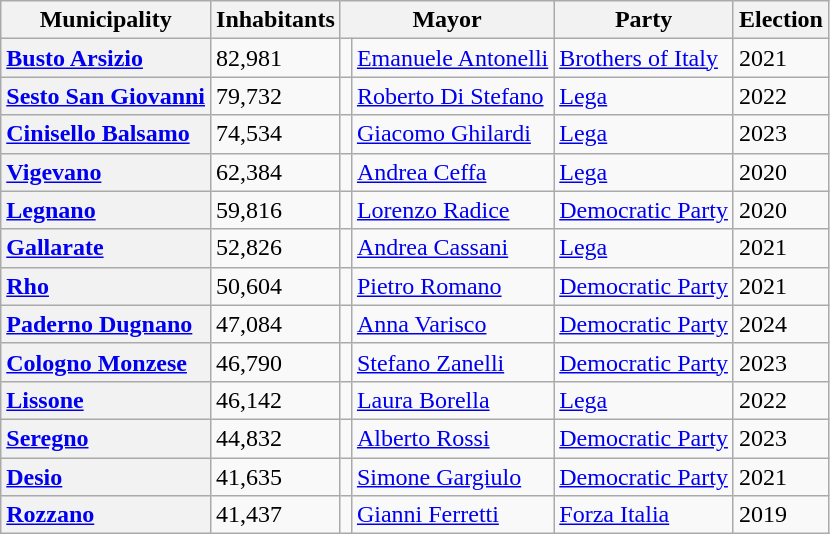<table class="wikitable" border="1">
<tr>
<th scope="col">Municipality</th>
<th colspan=1>Inhabitants</th>
<th colspan=2>Mayor</th>
<th colspan=1>Party</th>
<th colspan=1>Election</th>
</tr>
<tr>
<th scope="row" style="text-align: left;"><a href='#'>Busto Arsizio</a></th>
<td>82,981</td>
<td></td>
<td><a href='#'>Emanuele Antonelli</a></td>
<td><a href='#'>Brothers of Italy</a></td>
<td>2021</td>
</tr>
<tr>
<th scope="row" style="text-align: left;"><a href='#'>Sesto San Giovanni</a></th>
<td>79,732</td>
<td></td>
<td><a href='#'>Roberto Di Stefano</a></td>
<td><a href='#'>Lega</a></td>
<td>2022</td>
</tr>
<tr>
<th scope="row" style="text-align: left;"><a href='#'>Cinisello Balsamo</a></th>
<td>74,534</td>
<td></td>
<td><a href='#'>Giacomo Ghilardi</a></td>
<td><a href='#'>Lega</a></td>
<td>2023</td>
</tr>
<tr>
<th scope="row" style="text-align: left;"><a href='#'>Vigevano</a></th>
<td>62,384</td>
<td></td>
<td><a href='#'>Andrea Ceffa</a></td>
<td><a href='#'>Lega</a></td>
<td>2020</td>
</tr>
<tr>
<th scope="row" style="text-align: left;"><a href='#'>Legnano</a></th>
<td>59,816</td>
<td></td>
<td><a href='#'>Lorenzo Radice</a></td>
<td><a href='#'>Democratic Party</a></td>
<td>2020</td>
</tr>
<tr>
<th scope="row" style="text-align: left;"><a href='#'>Gallarate</a></th>
<td>52,826</td>
<td></td>
<td><a href='#'>Andrea Cassani</a></td>
<td><a href='#'>Lega</a></td>
<td>2021</td>
</tr>
<tr>
<th scope="row" style="text-align: left;"><a href='#'>Rho</a></th>
<td>50,604</td>
<td></td>
<td><a href='#'>Pietro Romano</a></td>
<td><a href='#'>Democratic Party</a></td>
<td>2021</td>
</tr>
<tr>
<th scope="row" style="text-align: left;"><a href='#'>Paderno Dugnano</a></th>
<td>47,084</td>
<td></td>
<td><a href='#'>Anna Varisco</a></td>
<td><a href='#'>Democratic Party</a></td>
<td>2024</td>
</tr>
<tr>
<th scope="row" style="text-align: left;"><a href='#'>Cologno Monzese</a></th>
<td>46,790</td>
<td></td>
<td><a href='#'>Stefano Zanelli</a></td>
<td><a href='#'>Democratic Party</a></td>
<td>2023</td>
</tr>
<tr>
<th scope="row" style="text-align: left;"><a href='#'>Lissone</a></th>
<td>46,142</td>
<td></td>
<td><a href='#'>Laura Borella</a></td>
<td><a href='#'>Lega</a></td>
<td>2022</td>
</tr>
<tr>
<th scope="row" style="text-align: left;"><a href='#'>Seregno</a></th>
<td>44,832</td>
<td></td>
<td><a href='#'>Alberto Rossi</a></td>
<td><a href='#'>Democratic Party</a></td>
<td>2023</td>
</tr>
<tr>
<th scope="row" style="text-align: left;"><a href='#'>Desio</a></th>
<td>41,635</td>
<td></td>
<td><a href='#'>Simone Gargiulo</a></td>
<td><a href='#'>Democratic Party</a></td>
<td>2021</td>
</tr>
<tr>
<th scope="row" style="text-align: left;"><a href='#'>Rozzano</a></th>
<td>41,437</td>
<td></td>
<td><a href='#'>Gianni Ferretti</a></td>
<td><a href='#'>Forza Italia</a></td>
<td>2019</td>
</tr>
</table>
